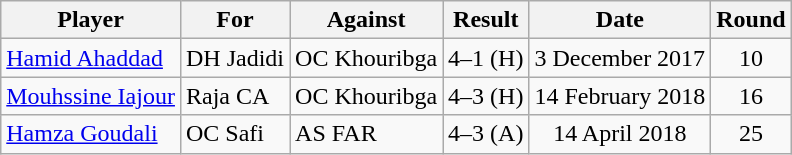<table class="wikitable sortable">
<tr>
<th>Player</th>
<th>For</th>
<th>Against</th>
<th>Result</th>
<th>Date</th>
<th>Round</th>
</tr>
<tr>
<td> <a href='#'>Hamid Ahaddad</a></td>
<td>DH Jadidi</td>
<td>OC Khouribga</td>
<td align=center>4–1 (H)</td>
<td align=center>3 December 2017</td>
<td align=center>10</td>
</tr>
<tr>
<td> <a href='#'>Mouhssine Iajour</a></td>
<td>Raja CA</td>
<td>OC Khouribga</td>
<td align=center>4–3 (H)</td>
<td align=center>14 February 2018</td>
<td align=center>16</td>
</tr>
<tr>
<td> <a href='#'>Hamza Goudali</a></td>
<td>OC Safi</td>
<td>AS FAR</td>
<td align=center>4–3 (A)</td>
<td align=center>14 April 2018</td>
<td align=center>25</td>
</tr>
</table>
